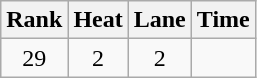<table class="wikitable" style="text-align:center">
<tr>
<th>Rank</th>
<th>Heat</th>
<th>Lane</th>
<th>Time</th>
</tr>
<tr>
<td>29</td>
<td>2</td>
<td>2</td>
<td></td>
</tr>
</table>
